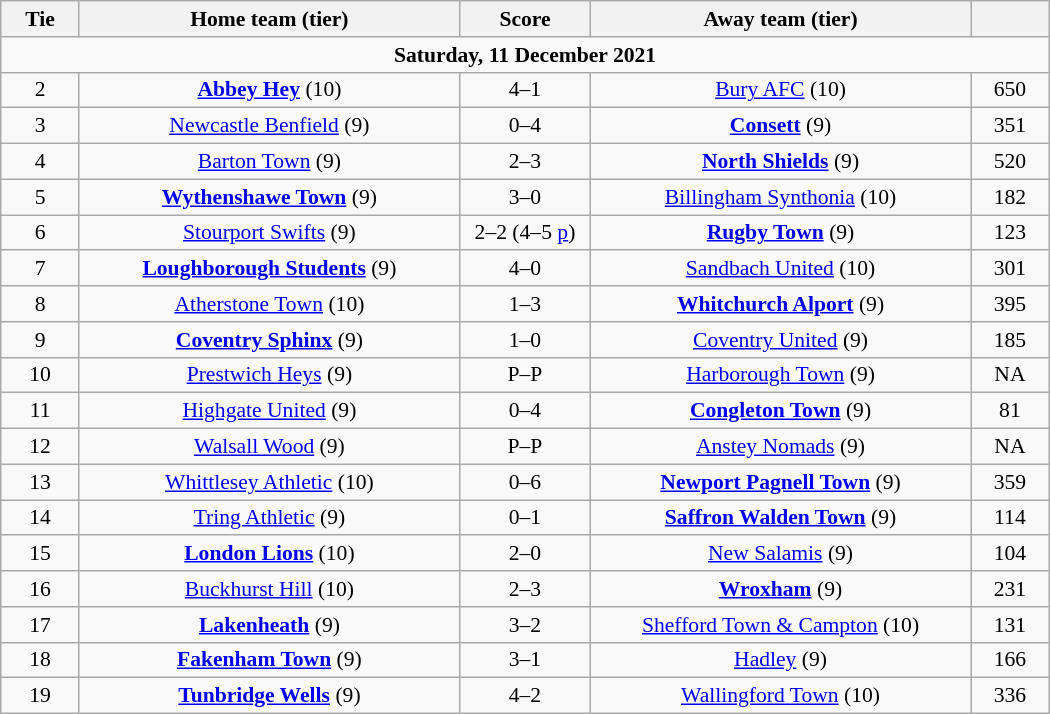<table class="wikitable" style="width:700px;text-align:center;font-size:90%">
<tr>
<th scope="col" style="width: 7.50%">Tie</th>
<th scope="col" style="width:36.25%">Home team (tier)</th>
<th scope="col" style="width:12.50%">Score</th>
<th scope="col" style="width:36.25%">Away team (tier)</th>
<th scope="col" style="width: 7.50%"></th>
</tr>
<tr>
<td colspan="5"><strong>Saturday, 11 December 2021</strong></td>
</tr>
<tr>
<td>2</td>
<td><strong><a href='#'>Abbey Hey</a></strong> (10)</td>
<td>4–1</td>
<td><a href='#'>Bury AFC</a> (10)</td>
<td>650</td>
</tr>
<tr>
<td>3</td>
<td><a href='#'>Newcastle Benfield</a> (9)</td>
<td>0–4</td>
<td><strong><a href='#'>Consett</a></strong> (9)</td>
<td>351</td>
</tr>
<tr>
<td>4</td>
<td><a href='#'>Barton Town</a> (9)</td>
<td>2–3</td>
<td><strong><a href='#'>North Shields</a></strong> (9)</td>
<td>520</td>
</tr>
<tr>
<td>5</td>
<td><strong><a href='#'>Wythenshawe Town</a></strong> (9)</td>
<td>3–0</td>
<td><a href='#'>Billingham Synthonia</a> (10)</td>
<td>182</td>
</tr>
<tr>
<td>6</td>
<td><a href='#'>Stourport Swifts</a> (9)</td>
<td>2–2 (4–5 <a href='#'>p</a>)</td>
<td><strong><a href='#'>Rugby Town</a></strong> (9)</td>
<td>123</td>
</tr>
<tr>
<td>7</td>
<td><strong><a href='#'>Loughborough Students</a></strong> (9)</td>
<td>4–0</td>
<td><a href='#'>Sandbach United</a> (10)</td>
<td>301</td>
</tr>
<tr>
<td>8</td>
<td><a href='#'>Atherstone Town</a> (10)</td>
<td>1–3</td>
<td><strong><a href='#'>Whitchurch Alport</a></strong> (9)</td>
<td>395</td>
</tr>
<tr>
<td>9</td>
<td><strong><a href='#'>Coventry Sphinx</a></strong> (9)</td>
<td>1–0</td>
<td><a href='#'>Coventry United</a> (9)</td>
<td>185</td>
</tr>
<tr>
<td>10</td>
<td><a href='#'>Prestwich Heys</a> (9)</td>
<td>P–P</td>
<td><a href='#'>Harborough Town</a> (9)</td>
<td>NA</td>
</tr>
<tr>
<td>11</td>
<td><a href='#'>Highgate United</a> (9)</td>
<td>0–4</td>
<td><strong><a href='#'>Congleton Town</a></strong> (9)</td>
<td>81</td>
</tr>
<tr>
<td>12</td>
<td><a href='#'>Walsall Wood</a> (9)</td>
<td>P–P</td>
<td><a href='#'>Anstey Nomads</a> (9)</td>
<td>NA</td>
</tr>
<tr>
<td>13</td>
<td><a href='#'>Whittlesey Athletic</a> (10)</td>
<td>0–6</td>
<td><strong><a href='#'>Newport Pagnell Town</a></strong> (9)</td>
<td>359</td>
</tr>
<tr>
<td>14</td>
<td><a href='#'>Tring Athletic</a> (9)</td>
<td>0–1</td>
<td><strong><a href='#'>Saffron Walden Town</a></strong> (9)</td>
<td>114</td>
</tr>
<tr>
<td>15</td>
<td><strong><a href='#'>London Lions</a></strong> (10)</td>
<td>2–0</td>
<td><a href='#'>New Salamis</a> (9)</td>
<td>104</td>
</tr>
<tr>
<td>16</td>
<td><a href='#'>Buckhurst Hill</a> (10)</td>
<td>2–3</td>
<td><strong><a href='#'>Wroxham</a></strong> (9)</td>
<td>231</td>
</tr>
<tr>
<td>17</td>
<td><strong><a href='#'>Lakenheath</a></strong> (9)</td>
<td>3–2</td>
<td><a href='#'>Shefford Town & Campton</a> (10)</td>
<td>131</td>
</tr>
<tr>
<td>18</td>
<td><strong><a href='#'>Fakenham Town</a></strong> (9)</td>
<td>3–1</td>
<td><a href='#'>Hadley</a> (9)</td>
<td>166</td>
</tr>
<tr>
<td>19</td>
<td><strong><a href='#'>Tunbridge Wells</a></strong> (9)</td>
<td>4–2</td>
<td><a href='#'>Wallingford Town</a> (10)</td>
<td>336</td>
</tr>
</table>
